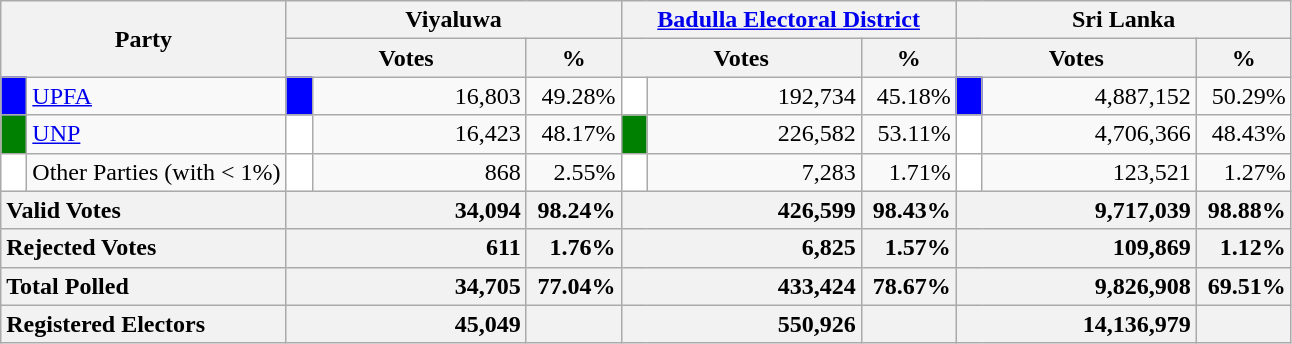<table class="wikitable">
<tr>
<th colspan="2" width="144px"rowspan="2">Party</th>
<th colspan="3" width="216px">Viyaluwa</th>
<th colspan="3" width="216px"><a href='#'>Badulla Electoral District</a></th>
<th colspan="3" width="216px">Sri Lanka</th>
</tr>
<tr>
<th colspan="2" width="144px">Votes</th>
<th>%</th>
<th colspan="2" width="144px">Votes</th>
<th>%</th>
<th colspan="2" width="144px">Votes</th>
<th>%</th>
</tr>
<tr>
<td style="background-color:blue;" width="10px"></td>
<td style="text-align:left;"><a href='#'>UPFA</a></td>
<td style="background-color:blue;" width="10px"></td>
<td style="text-align:right;">16,803</td>
<td style="text-align:right;">49.28%</td>
<td style="background-color:white;" width="10px"></td>
<td style="text-align:right;">192,734</td>
<td style="text-align:right;">45.18%</td>
<td style="background-color:blue;" width="10px"></td>
<td style="text-align:right;">4,887,152</td>
<td style="text-align:right;">50.29%</td>
</tr>
<tr>
<td style="background-color:green;" width="10px"></td>
<td style="text-align:left;"><a href='#'>UNP</a></td>
<td style="background-color:white;" width="10px"></td>
<td style="text-align:right;">16,423</td>
<td style="text-align:right;">48.17%</td>
<td style="background-color:green;" width="10px"></td>
<td style="text-align:right;">226,582</td>
<td style="text-align:right;">53.11%</td>
<td style="background-color:white;" width="10px"></td>
<td style="text-align:right;">4,706,366</td>
<td style="text-align:right;">48.43%</td>
</tr>
<tr>
<td style="background-color:white;" width="10px"></td>
<td style="text-align:left;">Other Parties (with < 1%)</td>
<td style="background-color:white;" width="10px"></td>
<td style="text-align:right;">868</td>
<td style="text-align:right;">2.55%</td>
<td style="background-color:white;" width="10px"></td>
<td style="text-align:right;">7,283</td>
<td style="text-align:right;">1.71%</td>
<td style="background-color:white;" width="10px"></td>
<td style="text-align:right;">123,521</td>
<td style="text-align:right;">1.27%</td>
</tr>
<tr>
<th colspan="2" width="144px"style="text-align:left;">Valid Votes</th>
<th style="text-align:right;"colspan="2" width="144px">34,094</th>
<th style="text-align:right;">98.24%</th>
<th style="text-align:right;"colspan="2" width="144px">426,599</th>
<th style="text-align:right;">98.43%</th>
<th style="text-align:right;"colspan="2" width="144px">9,717,039</th>
<th style="text-align:right;">98.88%</th>
</tr>
<tr>
<th colspan="2" width="144px"style="text-align:left;">Rejected Votes</th>
<th style="text-align:right;"colspan="2" width="144px">611</th>
<th style="text-align:right;">1.76%</th>
<th style="text-align:right;"colspan="2" width="144px">6,825</th>
<th style="text-align:right;">1.57%</th>
<th style="text-align:right;"colspan="2" width="144px">109,869</th>
<th style="text-align:right;">1.12%</th>
</tr>
<tr>
<th colspan="2" width="144px"style="text-align:left;">Total Polled</th>
<th style="text-align:right;"colspan="2" width="144px">34,705</th>
<th style="text-align:right;">77.04%</th>
<th style="text-align:right;"colspan="2" width="144px">433,424</th>
<th style="text-align:right;">78.67%</th>
<th style="text-align:right;"colspan="2" width="144px">9,826,908</th>
<th style="text-align:right;">69.51%</th>
</tr>
<tr>
<th colspan="2" width="144px"style="text-align:left;">Registered Electors</th>
<th style="text-align:right;"colspan="2" width="144px">45,049</th>
<th></th>
<th style="text-align:right;"colspan="2" width="144px">550,926</th>
<th></th>
<th style="text-align:right;"colspan="2" width="144px">14,136,979</th>
<th></th>
</tr>
</table>
